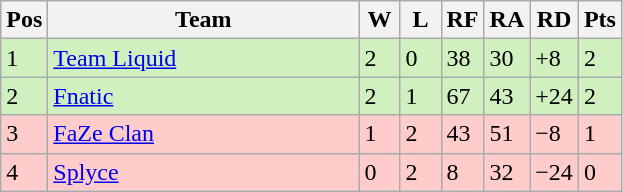<table class="wikitable">
<tr>
<th width="20px">Pos</th>
<th width="200px">Team</th>
<th width="20px">W</th>
<th width="20px">L</th>
<th width="20px">RF</th>
<th width="20px">RA</th>
<th width="20px">RD</th>
<th width="20px">Pts</th>
</tr>
<tr style="background: #D0F0C0;">
<td>1</td>
<td><a href='#'>Team Liquid</a></td>
<td>2</td>
<td>0</td>
<td>38</td>
<td>30</td>
<td>+8</td>
<td>2</td>
</tr>
<tr style="background: #D0F0C0;">
<td>2</td>
<td><a href='#'>Fnatic</a></td>
<td>2</td>
<td>1</td>
<td>67</td>
<td>43</td>
<td>+24</td>
<td>2</td>
</tr>
<tr style="background: #FFCCCC;">
<td>3</td>
<td><a href='#'>FaZe Clan</a></td>
<td>1</td>
<td>2</td>
<td>43</td>
<td>51</td>
<td>−8</td>
<td>1</td>
</tr>
<tr style="background: #FFCCCC;">
<td>4</td>
<td><a href='#'>Splyce</a></td>
<td>0</td>
<td>2</td>
<td>8</td>
<td>32</td>
<td>−24</td>
<td>0</td>
</tr>
</table>
